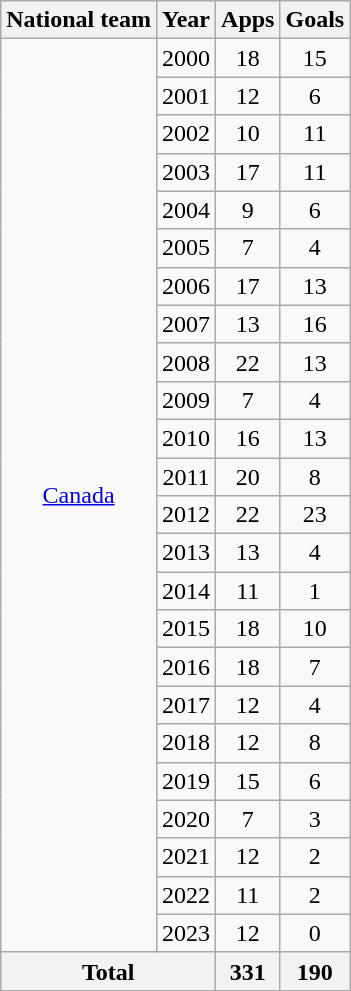<table class="wikitable" style="text-align:center">
<tr>
<th>National team</th>
<th>Year</th>
<th>Apps</th>
<th>Goals</th>
</tr>
<tr>
<td rowspan="24"><a href='#'>Canada</a></td>
<td>2000</td>
<td>18</td>
<td>15</td>
</tr>
<tr>
<td>2001</td>
<td>12</td>
<td>6</td>
</tr>
<tr>
<td>2002</td>
<td>10</td>
<td>11</td>
</tr>
<tr>
<td>2003</td>
<td>17</td>
<td>11</td>
</tr>
<tr>
<td>2004</td>
<td>9</td>
<td>6</td>
</tr>
<tr>
<td>2005</td>
<td>7</td>
<td>4</td>
</tr>
<tr>
<td>2006</td>
<td>17</td>
<td>13</td>
</tr>
<tr>
<td>2007</td>
<td>13</td>
<td>16</td>
</tr>
<tr>
<td>2008</td>
<td>22</td>
<td>13</td>
</tr>
<tr>
<td>2009</td>
<td>7</td>
<td>4</td>
</tr>
<tr>
<td>2010</td>
<td>16</td>
<td>13</td>
</tr>
<tr>
<td>2011</td>
<td>20</td>
<td>8</td>
</tr>
<tr>
<td>2012</td>
<td>22</td>
<td>23</td>
</tr>
<tr>
<td>2013</td>
<td>13</td>
<td>4</td>
</tr>
<tr>
<td>2014</td>
<td>11</td>
<td>1</td>
</tr>
<tr>
<td>2015</td>
<td>18</td>
<td>10</td>
</tr>
<tr>
<td>2016</td>
<td>18</td>
<td>7</td>
</tr>
<tr>
<td>2017</td>
<td>12</td>
<td>4</td>
</tr>
<tr>
<td>2018</td>
<td>12</td>
<td>8</td>
</tr>
<tr>
<td>2019</td>
<td>15</td>
<td>6</td>
</tr>
<tr>
<td>2020</td>
<td>7</td>
<td>3</td>
</tr>
<tr>
<td>2021</td>
<td>12</td>
<td>2</td>
</tr>
<tr>
<td>2022</td>
<td>11</td>
<td>2</td>
</tr>
<tr>
<td>2023</td>
<td>12</td>
<td>0</td>
</tr>
<tr>
<th colspan="2">Total</th>
<th>331</th>
<th>190</th>
</tr>
</table>
